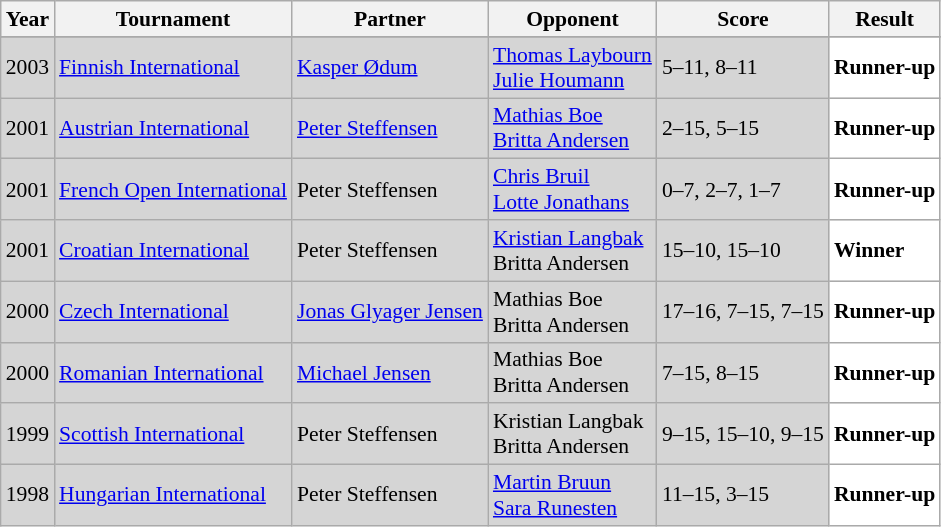<table class="sortable wikitable" style="font-size: 90%;">
<tr>
<th>Year</th>
<th>Tournament</th>
<th>Partner</th>
<th>Opponent</th>
<th>Score</th>
<th>Result</th>
</tr>
<tr>
</tr>
<tr style="background:#D5D5D5">
<td align="center">2003</td>
<td align="left"><a href='#'>Finnish International</a></td>
<td align="left"> <a href='#'>Kasper Ødum</a></td>
<td align="left"> <a href='#'>Thomas Laybourn</a><br> <a href='#'>Julie Houmann</a></td>
<td align="left">5–11, 8–11</td>
<td style="text-align:left; background:white"> <strong>Runner-up</strong></td>
</tr>
<tr style="background:#D5D5D5">
<td align="center">2001</td>
<td align="left"><a href='#'>Austrian International</a></td>
<td align="left"> <a href='#'>Peter Steffensen</a></td>
<td align="left"> <a href='#'>Mathias Boe</a><br> <a href='#'>Britta Andersen</a></td>
<td align="left">2–15, 5–15</td>
<td style="text-align:left; background:white"> <strong>Runner-up</strong></td>
</tr>
<tr style="background:#D5D5D5">
<td align="center">2001</td>
<td align="left"><a href='#'>French Open International</a></td>
<td align="left"> Peter Steffensen</td>
<td align="left"> <a href='#'>Chris Bruil</a><br> <a href='#'>Lotte Jonathans</a></td>
<td align="left">0–7, 2–7, 1–7</td>
<td style="text-align:left; background:white"> <strong>Runner-up</strong></td>
</tr>
<tr style="background:#D5D5D5">
<td align="center">2001</td>
<td align="left"><a href='#'>Croatian International</a></td>
<td align="left"> Peter Steffensen</td>
<td align="left"> <a href='#'>Kristian Langbak</a><br> Britta Andersen</td>
<td align="left">15–10, 15–10</td>
<td style="text-align:left; background:white"> <strong>Winner</strong></td>
</tr>
<tr style="background:#D5D5D5">
<td align="center">2000</td>
<td align="left"><a href='#'>Czech International</a></td>
<td align="left"> <a href='#'>Jonas Glyager Jensen</a></td>
<td align="left"> Mathias Boe<br> Britta Andersen</td>
<td align="left">17–16, 7–15, 7–15</td>
<td style="text-align:left; background:white"> <strong>Runner-up</strong></td>
</tr>
<tr style="background:#D5D5D5">
<td align="center">2000</td>
<td align="left"><a href='#'>Romanian International</a></td>
<td align="left"> <a href='#'>Michael Jensen</a></td>
<td align="left"> Mathias Boe<br> Britta Andersen</td>
<td align="left">7–15, 8–15</td>
<td style="text-align:left; background:white"> <strong>Runner-up</strong></td>
</tr>
<tr style="background:#D5D5D5">
<td align="center">1999</td>
<td align="left"><a href='#'>Scottish International</a></td>
<td align="left"> Peter Steffensen</td>
<td align="left"> Kristian Langbak<br> Britta Andersen</td>
<td align="left">9–15, 15–10, 9–15</td>
<td style="text-align:left; background:white"> <strong>Runner-up</strong></td>
</tr>
<tr style="background:#D5D5D5">
<td align="center">1998</td>
<td align="left"><a href='#'>Hungarian International</a></td>
<td align="left"> Peter Steffensen</td>
<td align="left"> <a href='#'>Martin Bruun</a><br> <a href='#'>Sara Runesten</a></td>
<td align="left">11–15, 3–15</td>
<td style="text-align:left; background:white"> <strong>Runner-up</strong></td>
</tr>
</table>
